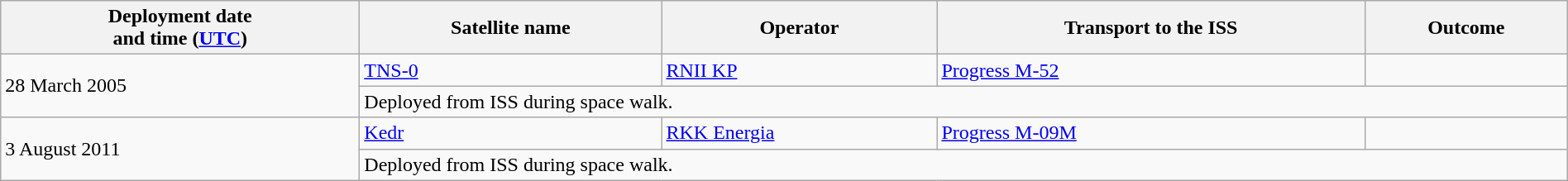<table class="wikitable" style="width: 100%;">
<tr>
<th scope="col">Deployment date<br>and time (<a href='#'>UTC</a>)</th>
<th scope="col">Satellite name</th>
<th scope="col">Operator</th>
<th scope="col">Transport to the ISS</th>
<th scope="col">Outcome</th>
</tr>
<tr>
<td rowspan=2>28 March 2005</td>
<td> <a href='#'>TNS-0</a></td>
<td><a href='#'>RNII KP</a></td>
<td><a href='#'>Progress M-52</a></td>
<td></td>
</tr>
<tr>
<td colspan=4>Deployed from ISS during space walk.</td>
</tr>
<tr>
<td rowspan=2>3 August 2011</td>
<td> <a href='#'>Kedr</a></td>
<td><a href='#'>RKK Energia</a></td>
<td><a href='#'>Progress M-09M</a></td>
<td></td>
</tr>
<tr>
<td colspan=4>Deployed from ISS during space walk.</td>
</tr>
</table>
